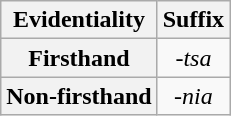<table class="wikitable" style="text-align:center">
<tr>
<th>Evidentiality</th>
<th>Suffix</th>
</tr>
<tr>
<th>Firsthand</th>
<td><em>-tsa</em></td>
</tr>
<tr>
<th>Non-firsthand</th>
<td><em>-nia</em></td>
</tr>
</table>
